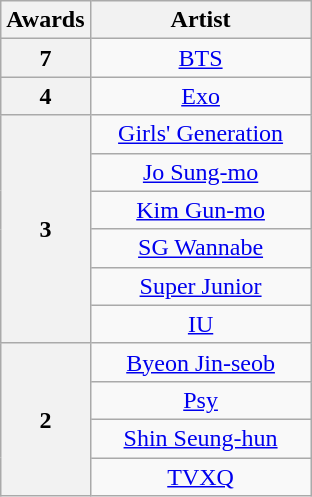<table class="wikitable plainrowheaders" style="text-align: center">
<tr>
<th scope="col">Awards</th>
<th scope="col" width="140">Artist</th>
</tr>
<tr>
<th scope="row" style="text-align:center;">7</th>
<td><a href='#'>BTS</a></td>
</tr>
<tr>
<th scope="row" style="text-align:center;">4</th>
<td><a href='#'>Exo</a></td>
</tr>
<tr>
<th scope="row" style="text-align:center;" rowspan="6">3</th>
<td><a href='#'>Girls' Generation</a></td>
</tr>
<tr>
<td><a href='#'>Jo Sung-mo</a></td>
</tr>
<tr>
<td><a href='#'>Kim Gun-mo</a></td>
</tr>
<tr>
<td><a href='#'>SG Wannabe</a></td>
</tr>
<tr>
<td><a href='#'>Super Junior</a></td>
</tr>
<tr>
<td><a href='#'>IU</a></td>
</tr>
<tr>
<th scope="row" style="text-align:center;" rowspan="4">2</th>
<td><a href='#'>Byeon Jin-seob</a></td>
</tr>
<tr>
<td><a href='#'>Psy</a></td>
</tr>
<tr>
<td><a href='#'>Shin Seung-hun</a></td>
</tr>
<tr>
<td><a href='#'>TVXQ</a></td>
</tr>
</table>
